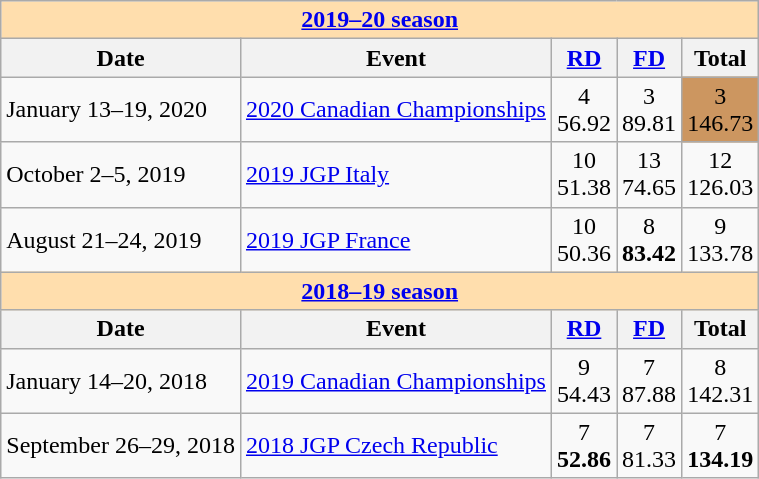<table class="wikitable">
<tr>
<th style="background-color: #ffdead;" colspan=5 align="center"><a href='#'>2019–20 season</a></th>
</tr>
<tr>
<th>Date</th>
<th>Event</th>
<th><a href='#'>RD</a></th>
<th><a href='#'>FD</a></th>
<th>Total</th>
</tr>
<tr>
<td>January 13–19, 2020</td>
<td><a href='#'>2020 Canadian Championships</a></td>
<td align=center>4 <br> 56.92</td>
<td align=center>3 <br> 89.81</td>
<td align=center bgcolor=cc966>3 <br> 146.73</td>
</tr>
<tr>
<td>October 2–5, 2019</td>
<td><a href='#'>2019 JGP Italy</a></td>
<td align=center>10 <br> 51.38</td>
<td align=center>13 <br> 74.65</td>
<td align=center>12 <br> 126.03</td>
</tr>
<tr>
<td>August 21–24, 2019</td>
<td><a href='#'>2019 JGP France</a></td>
<td align=center>10 <br> 50.36</td>
<td align=center>8 <br> <strong>83.42</strong></td>
<td align=center>9 <br> 133.78</td>
</tr>
<tr>
<th style="background-color: #ffdead;" colspan=5 align="center"><a href='#'>2018–19 season</a></th>
</tr>
<tr>
<th>Date</th>
<th>Event</th>
<th><a href='#'>RD</a></th>
<th><a href='#'>FD</a></th>
<th>Total</th>
</tr>
<tr>
<td>January 14–20, 2018</td>
<td><a href='#'>2019 Canadian Championships</a></td>
<td align=center>9 <br> 54.43</td>
<td align=center>7 <br> 87.88</td>
<td align=center>8 <br> 142.31</td>
</tr>
<tr>
<td>September 26–29, 2018</td>
<td><a href='#'>2018 JGP Czech Republic</a></td>
<td align=center>7 <br> <strong>52.86</strong></td>
<td align=center>7 <br> 81.33</td>
<td align=center>7 <br> <strong>134.19</strong></td>
</tr>
</table>
